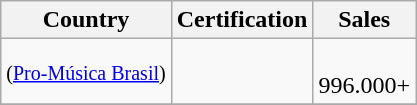<table class="wikitable">
<tr>
<th>Country</th>
<th>Certification</th>
<th>Sales</th>
</tr>
<tr>
<td> <small>(<a href='#'>Pro-Música Brasil</a>)</small></td>
<td align="center"><br></td>
<td><br>996.000+</td>
</tr>
<tr>
</tr>
</table>
